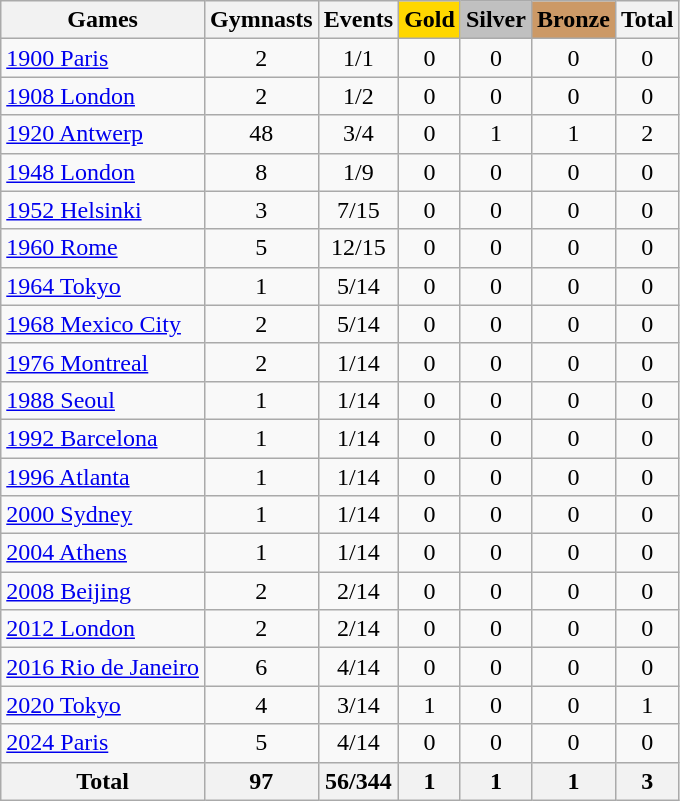<table class="wikitable sortable" style="text-align:center">
<tr>
<th>Games</th>
<th>Gymnasts</th>
<th>Events</th>
<th style="background-color:gold;">Gold</th>
<th style="background-color:silver;">Silver</th>
<th style="background-color:#c96;">Bronze</th>
<th>Total</th>
</tr>
<tr>
<td align=left><a href='#'>1900 Paris</a></td>
<td>2</td>
<td>1/1</td>
<td>0</td>
<td>0</td>
<td>0</td>
<td>0</td>
</tr>
<tr>
<td align=left><a href='#'>1908 London</a></td>
<td>2</td>
<td>1/2</td>
<td>0</td>
<td>0</td>
<td>0</td>
<td>0</td>
</tr>
<tr>
<td align=left><a href='#'>1920 Antwerp</a></td>
<td>48</td>
<td>3/4</td>
<td>0</td>
<td>1</td>
<td>1</td>
<td>2</td>
</tr>
<tr>
<td align=left><a href='#'>1948 London</a></td>
<td>8</td>
<td>1/9</td>
<td>0</td>
<td>0</td>
<td>0</td>
<td>0</td>
</tr>
<tr>
<td align=left><a href='#'>1952 Helsinki</a></td>
<td>3</td>
<td>7/15</td>
<td>0</td>
<td>0</td>
<td>0</td>
<td>0</td>
</tr>
<tr>
<td align=left><a href='#'>1960 Rome</a></td>
<td>5</td>
<td>12/15</td>
<td>0</td>
<td>0</td>
<td>0</td>
<td>0</td>
</tr>
<tr>
<td align=left><a href='#'>1964 Tokyo</a></td>
<td>1</td>
<td>5/14</td>
<td>0</td>
<td>0</td>
<td>0</td>
<td>0</td>
</tr>
<tr>
<td align=left><a href='#'>1968 Mexico City</a></td>
<td>2</td>
<td>5/14</td>
<td>0</td>
<td>0</td>
<td>0</td>
<td>0</td>
</tr>
<tr>
<td align=left><a href='#'>1976 Montreal</a></td>
<td>2</td>
<td>1/14</td>
<td>0</td>
<td>0</td>
<td>0</td>
<td>0</td>
</tr>
<tr>
<td align=left><a href='#'>1988 Seoul</a></td>
<td>1</td>
<td>1/14</td>
<td>0</td>
<td>0</td>
<td>0</td>
<td>0</td>
</tr>
<tr>
<td align=left><a href='#'>1992 Barcelona</a></td>
<td>1</td>
<td>1/14</td>
<td>0</td>
<td>0</td>
<td>0</td>
<td>0</td>
</tr>
<tr>
<td align=left><a href='#'>1996 Atlanta</a></td>
<td>1</td>
<td>1/14</td>
<td>0</td>
<td>0</td>
<td>0</td>
<td>0</td>
</tr>
<tr>
<td align=left><a href='#'>2000 Sydney</a></td>
<td>1</td>
<td>1/14</td>
<td>0</td>
<td>0</td>
<td>0</td>
<td>0</td>
</tr>
<tr>
<td align=left><a href='#'>2004 Athens</a></td>
<td>1</td>
<td>1/14</td>
<td>0</td>
<td>0</td>
<td>0</td>
<td>0</td>
</tr>
<tr>
<td align=left><a href='#'>2008 Beijing</a></td>
<td>2</td>
<td>2/14</td>
<td>0</td>
<td>0</td>
<td>0</td>
<td>0</td>
</tr>
<tr>
<td align=left><a href='#'>2012 London</a></td>
<td>2</td>
<td>2/14</td>
<td>0</td>
<td>0</td>
<td>0</td>
<td>0</td>
</tr>
<tr>
<td align=left><a href='#'>2016 Rio de Janeiro</a></td>
<td>6</td>
<td>4/14</td>
<td>0</td>
<td>0</td>
<td>0</td>
<td>0</td>
</tr>
<tr>
<td align=left><a href='#'>2020 Tokyo</a></td>
<td>4</td>
<td>3/14</td>
<td>1</td>
<td>0</td>
<td>0</td>
<td>1</td>
</tr>
<tr>
<td align=left><a href='#'>2024 Paris</a></td>
<td>5</td>
<td>4/14</td>
<td>0</td>
<td>0</td>
<td>0</td>
<td>0</td>
</tr>
<tr>
<th>Total</th>
<th>97</th>
<th>56/344</th>
<th>1</th>
<th>1</th>
<th>1</th>
<th>3</th>
</tr>
</table>
